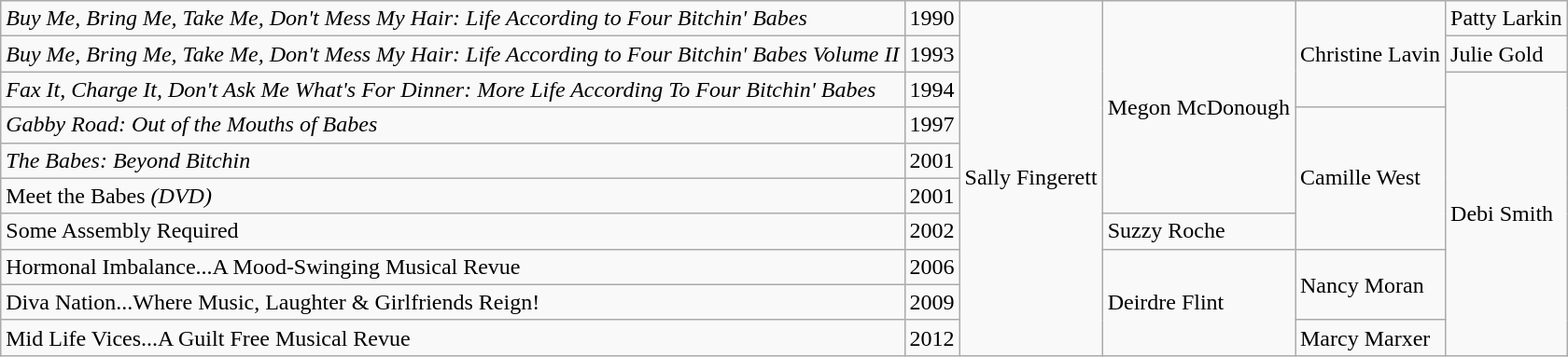<table class="wikitable sortable plainlinks">
<tr>
<td><em>Buy Me, Bring Me, Take Me, Don't Mess My Hair: Life According to Four Bitchin' Babes</em></td>
<td>1990</td>
<td rowspan="10">Sally Fingerett</td>
<td rowspan="6">Megon McDonough</td>
<td rowspan="3">Christine Lavin</td>
<td>Patty Larkin</td>
</tr>
<tr>
<td><em>Buy Me, Bring Me, Take Me, Don't Mess My Hair: Life According to Four Bitchin' Babes Volume II</em></td>
<td>1993</td>
<td>Julie Gold</td>
</tr>
<tr>
<td><em>Fax It, Charge It, Don't Ask Me What's For Dinner: More Life According To Four Bitchin' Babes</em></td>
<td>1994</td>
<td rowspan="8">Debi Smith</td>
</tr>
<tr>
<td><em>Gabby Road: Out of the Mouths of Babes</em></td>
<td>1997</td>
<td rowspan="4">Camille West</td>
</tr>
<tr>
<td><em>The Babes: Beyond Bitchin<strong></td>
<td>2001</td>
</tr>
<tr>
<td></em>Meet the Babes<em> (DVD)</td>
<td>2001</td>
</tr>
<tr>
<td></em>Some Assembly Required<em></td>
<td>2002</td>
<td>Suzzy Roche</td>
</tr>
<tr>
<td></em>Hormonal Imbalance...A Mood-Swinging Musical Revue<em></td>
<td>2006</td>
<td rowspan="3">Deirdre Flint</td>
<td rowspan="2">Nancy Moran</td>
</tr>
<tr>
<td></em>Diva Nation...Where Music, Laughter & Girlfriends Reign!<em></td>
<td>2009</td>
</tr>
<tr>
<td></em>Mid Life Vices...A Guilt Free Musical Revue<em></td>
<td>2012</td>
<td>Marcy Marxer</td>
</tr>
</table>
